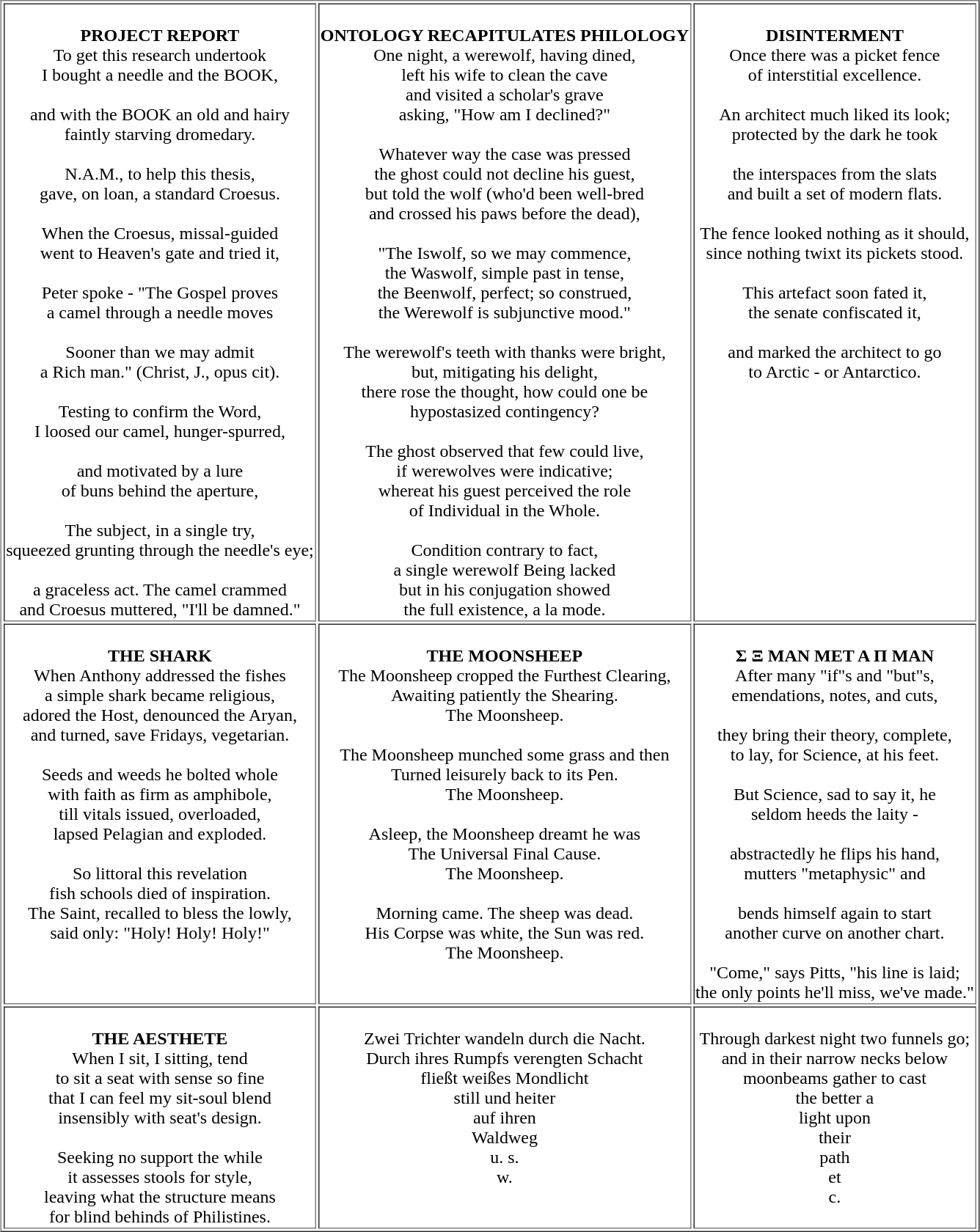<table border="1" align="center" valign="top">
<tr>
<td align="center" valign="top"><br><strong>PROJECT REPORT</strong><br>To get this research undertook<br>
I bought a needle and the BOOK,<br>
<br>
and with the BOOK an old and hairy<br>
faintly starving dromedary.<br>
<br>N.A.M., to help this thesis,<br>
gave, on loan, a standard Croesus.<br>
<br>
When the Croesus, missal-guided<br>
went to Heaven's gate and tried it,<br>
<br>
Peter spoke - "The Gospel proves<br>
a camel through a needle moves<br>
<br>
Sooner than we may admit<br>
a Rich man." (Christ, J., opus cit).<br>
<br>
Testing to confirm the Word,<br>
I loosed our camel, hunger-spurred,<br>
<br>
and motivated by a lure<br>
of buns behind the aperture,<br>
<br>
The subject, in a single try,<br>
squeezed grunting through the needle's eye;<br>
<br>
a graceless act. The camel crammed<br>
and Croesus muttered, "I'll be damned."<br></td>
<td align="center" valign="top"><br><strong>ONTOLOGY RECAPITULATES PHILOLOGY</strong><br>One night, a werewolf, having dined,<br>
left his wife to clean the cave<br>
and visited a scholar's grave<br>
asking, "How am I declined?"<br>
<br>
Whatever way the case was pressed<br>
the ghost could not decline his guest,<br>
but told the wolf (who'd been well-bred<br>
and crossed his paws before the dead),<br>
<br>
"The Iswolf, so we may commence,<br>
the Waswolf, simple past in tense,<br>
the Beenwolf, perfect; so construed,<br>
the Werewolf is subjunctive mood."<br>
<br>
The werewolf's teeth with thanks were bright,<br>
but, mitigating his delight,<br>
there rose the thought, how could one be<br>
hypostasized contingency?<br>
<br>
The ghost observed that few could live,<br>
if werewolves were indicative;<br>
whereat his guest perceived the role<br>
of Individual in the Whole.<br>
<br>
Condition contrary to fact,<br>
a single werewolf Being lacked<br>
but in his conjugation showed<br>
the full existence, a la mode.</td>
<td align="center" valign="top"><br><strong>DISINTERMENT</strong><br>Once there was a picket fence<br>
of interstitial excellence.<br>
<br>
An architect much liked its look;<br>
protected by the dark he took<br>
<br>
the interspaces from the slats<br>
and built a set of modern flats.<br>
<br>
The fence looked nothing as it should,<br>
since nothing twixt its pickets stood.<br>
<br>
This artefact soon fated it,<br>
the senate confiscated it,<br>
<br>
and marked the architect to go<br>
to Arctic - or Antarctico.<br></td>
</tr>
<tr>
<td align="center" valign="top"><br><strong>THE SHARK</strong><br>When Anthony addressed the fishes<br>
a simple shark became religious,<br>
adored the Host, denounced the Aryan,<br>
and turned, save Fridays, vegetarian.<br>
<br>
Seeds and weeds he bolted whole<br>
with faith as firm as amphibole,<br>
till vitals issued, overloaded,<br>
lapsed Pelagian and exploded.<br>
<br>
So littoral this revelation<br>
fish schools died of inspiration.<br>
The Saint, recalled to bless the lowly,<br>
said only: "Holy! Holy! Holy!"</td>
<td align="center" valign="top"><br><strong>THE MOONSHEEP</strong><br>The Moonsheep cropped the Furthest Clearing,<br>
Awaiting patiently the Shearing.<br>
The Moonsheep.<br>
<br>
The Moonsheep munched some grass and then<br>
Turned leisurely back to its Pen.<br>
The Moonsheep.<br>
<br>
Asleep, the Moonsheep dreamt he was<br>
The Universal Final Cause.<br>
The Moonsheep.<br>
<br>
Morning came. The sheep was dead.<br>
His Corpse was white, the Sun was red.<br>
The Moonsheep.</td>
<td align="center" valign="top"><br><strong>Σ Ξ MAN MET A Π MAN</strong><br>After many "if"s and "but"s,<br>
emendations, notes, and cuts,<br>
<br>
they bring their theory, complete,<br>
to lay, for Science, at his feet.<br>
<br>
But Science, sad to say it, he<br>
seldom heeds the laity -<br>
<br>
abstractedly he flips his hand,<br>
mutters "metaphysic" and<br>
<br>
bends himself again to start<br>
another curve on another chart.<br>
<br>
"Come," says Pitts, "his line is laid;<br>
the only points he'll miss, we've made."</td>
</tr>
<tr>
<td align="center" valign="top"><br><strong>THE AESTHETE</strong><br>When I sit, I sitting, tend<br>
to sit a seat with sense so fine<br>
that I can feel my sit-soul blend<br>
insensibly with seat's design.<br>
<br>
Seeking no support the while<br>
it assesses stools for style,<br>
leaving what the structure means<br>
for blind behinds of Philistines.</td>
<td align="center" valign="top"><br>Zwei Trichter wandeln durch die Nacht.<br>
Durch ihres Rumpfs verengten Schacht<br>
fließt weißes Mondlicht<br>
still und heiter<br>
auf ihren<br>
Waldweg<br>
u. s.<br>
w.</td>
<td align="center" valign="top"><br>Through darkest night two funnels go;<br>
and in their narrow necks below<br>
moonbeams gather to cast<br>
the better a<br>
light upon<br>
their<br>
path<br>
et<br>
c.</td>
</tr>
</table>
